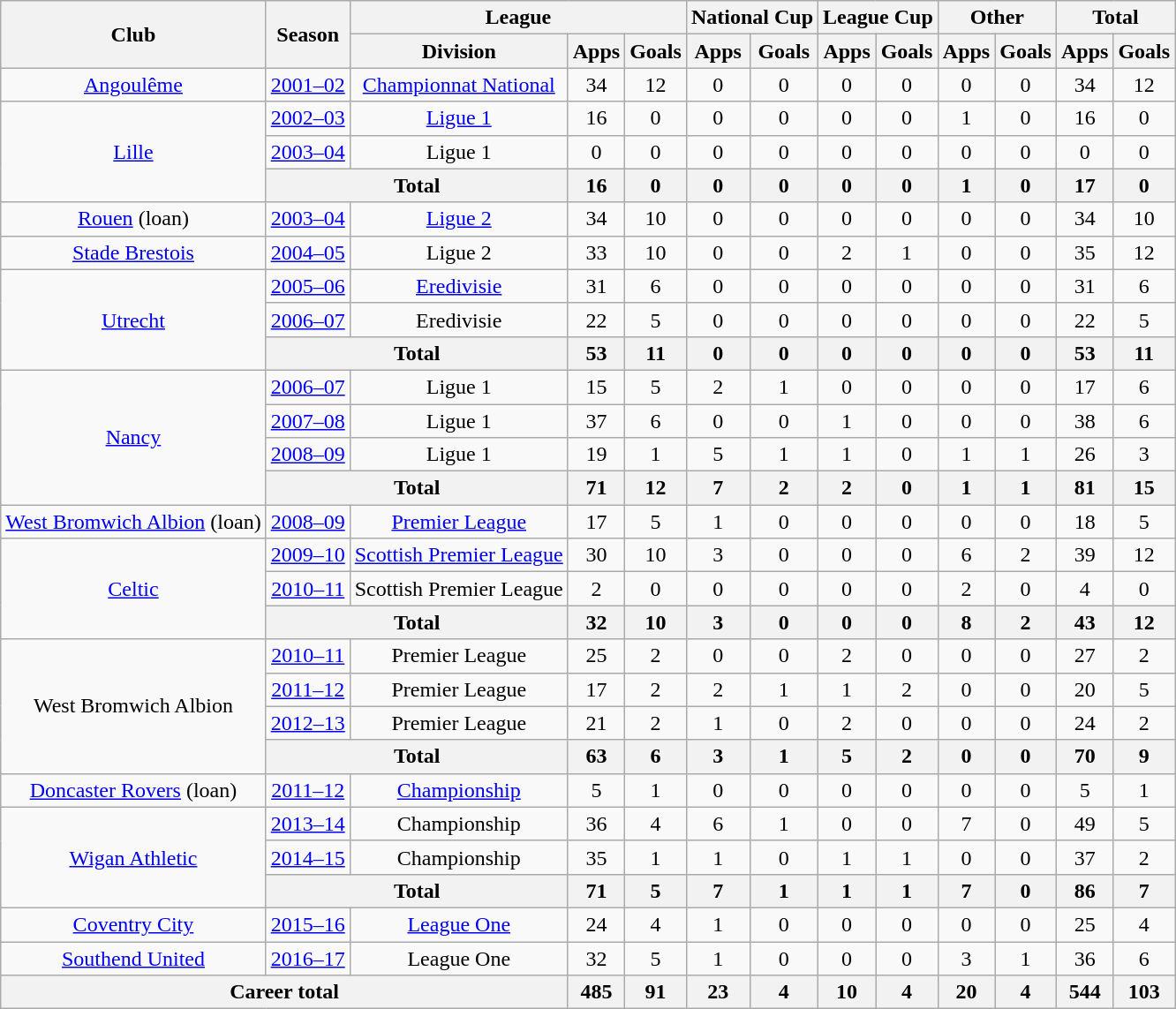<table class="wikitable" style="text-align: center;">
<tr>
<th rowspan="2">Club</th>
<th rowspan="2">Season</th>
<th colspan="3">League</th>
<th colspan="2">National Cup</th>
<th colspan="2">League Cup</th>
<th colspan="2">Other</th>
<th colspan="2">Total</th>
</tr>
<tr>
<th>Division</th>
<th>Apps</th>
<th>Goals</th>
<th>Apps</th>
<th>Goals</th>
<th>Apps</th>
<th>Goals</th>
<th>Apps</th>
<th>Goals</th>
<th>Apps</th>
<th>Goals</th>
</tr>
<tr>
<td><a href='#'>Angoulême</a></td>
<td><a href='#'>2001–02</a></td>
<td><a href='#'>Championnat National</a></td>
<td>34</td>
<td>12</td>
<td>0</td>
<td>0</td>
<td>0</td>
<td>0</td>
<td>0</td>
<td>0</td>
<td>34</td>
<td>12</td>
</tr>
<tr>
<td rowspan="3"><a href='#'>Lille</a></td>
<td><a href='#'>2002–03</a></td>
<td><a href='#'>Ligue 1</a></td>
<td>16</td>
<td>0</td>
<td>0</td>
<td>0</td>
<td>0</td>
<td>0</td>
<td>1</td>
<td>0</td>
<td>16</td>
<td>0</td>
</tr>
<tr>
<td><a href='#'>2003–04</a></td>
<td>Ligue 1</td>
<td>0</td>
<td>0</td>
<td>0</td>
<td>0</td>
<td>0</td>
<td>0</td>
<td>0</td>
<td>0</td>
<td>0</td>
<td>0</td>
</tr>
<tr>
<th colspan="2">Total</th>
<th>16</th>
<th>0</th>
<th>0</th>
<th>0</th>
<th>0</th>
<th>0</th>
<th>1</th>
<th>0</th>
<th>17</th>
<th>0</th>
</tr>
<tr>
<td><a href='#'>Rouen</a> (loan)</td>
<td><a href='#'>2003–04</a></td>
<td><a href='#'>Ligue 2</a></td>
<td>34</td>
<td>10</td>
<td>0</td>
<td>0</td>
<td>0</td>
<td>0</td>
<td>0</td>
<td>0</td>
<td>34</td>
<td>10</td>
</tr>
<tr>
<td><a href='#'>Stade Brestois</a></td>
<td><a href='#'>2004–05</a></td>
<td>Ligue 2</td>
<td>33</td>
<td>10</td>
<td>0</td>
<td>0</td>
<td>2</td>
<td>1</td>
<td>0</td>
<td>0</td>
<td>35</td>
<td>12</td>
</tr>
<tr>
<td rowspan="3"><a href='#'>Utrecht</a></td>
<td><a href='#'>2005–06</a></td>
<td><a href='#'>Eredivisie</a></td>
<td>31</td>
<td>6</td>
<td>0</td>
<td>0</td>
<td>0</td>
<td>0</td>
<td>0</td>
<td>0</td>
<td>31</td>
<td>6</td>
</tr>
<tr>
<td><a href='#'>2006–07</a></td>
<td>Eredivisie</td>
<td>22</td>
<td>5</td>
<td>0</td>
<td>0</td>
<td>0</td>
<td>0</td>
<td>0</td>
<td>0</td>
<td>22</td>
<td>5</td>
</tr>
<tr>
<th colspan="2">Total</th>
<th>53</th>
<th>11</th>
<th>0</th>
<th>0</th>
<th>0</th>
<th>0</th>
<th>0</th>
<th>0</th>
<th>53</th>
<th>11</th>
</tr>
<tr>
<td rowspan="4"><a href='#'>Nancy</a></td>
<td><a href='#'>2006–07</a></td>
<td>Ligue 1</td>
<td>15</td>
<td>5</td>
<td>2</td>
<td>1</td>
<td>0</td>
<td>0</td>
<td>0</td>
<td>0</td>
<td>17</td>
<td>6</td>
</tr>
<tr>
<td><a href='#'>2007–08</a></td>
<td>Ligue 1</td>
<td>37</td>
<td>6</td>
<td>0</td>
<td>0</td>
<td>1</td>
<td>0</td>
<td>0</td>
<td>0</td>
<td>38</td>
<td>6</td>
</tr>
<tr>
<td><a href='#'>2008–09</a></td>
<td>Ligue 1</td>
<td>19</td>
<td>1</td>
<td>5</td>
<td>1</td>
<td>1</td>
<td>0</td>
<td>1</td>
<td>1</td>
<td>26</td>
<td>3</td>
</tr>
<tr>
<th colspan="2">Total</th>
<th>71</th>
<th>12</th>
<th>7</th>
<th>2</th>
<th>2</th>
<th>0</th>
<th>1</th>
<th>1</th>
<th>81</th>
<th>15</th>
</tr>
<tr>
<td><a href='#'>West Bromwich Albion</a> (loan)</td>
<td><a href='#'>2008–09</a></td>
<td><a href='#'>Premier League</a></td>
<td>17</td>
<td>5</td>
<td>1</td>
<td>0</td>
<td>0</td>
<td>0</td>
<td>0</td>
<td>0</td>
<td>18</td>
<td>5</td>
</tr>
<tr>
<td rowspan="3"><a href='#'>Celtic</a></td>
<td><a href='#'>2009–10</a></td>
<td><a href='#'>Scottish Premier League</a></td>
<td>30</td>
<td>10</td>
<td>3</td>
<td>0</td>
<td>0</td>
<td>0</td>
<td>6</td>
<td>2</td>
<td>39</td>
<td>12</td>
</tr>
<tr>
<td><a href='#'>2010–11</a></td>
<td>Scottish Premier League</td>
<td>2</td>
<td>0</td>
<td>0</td>
<td>0</td>
<td>0</td>
<td>0</td>
<td>2</td>
<td>0</td>
<td>4</td>
<td>0</td>
</tr>
<tr>
<th colspan="2">Total</th>
<th>32</th>
<th>10</th>
<th>3</th>
<th>0</th>
<th>0</th>
<th>0</th>
<th>8</th>
<th>2</th>
<th>43</th>
<th>12</th>
</tr>
<tr>
<td rowspan="4">West Bromwich Albion</td>
<td><a href='#'>2010–11</a></td>
<td>Premier League</td>
<td>25</td>
<td>2</td>
<td>0</td>
<td>0</td>
<td>2</td>
<td>0</td>
<td>0</td>
<td>0</td>
<td>27</td>
<td>2</td>
</tr>
<tr>
<td><a href='#'>2011–12</a></td>
<td>Premier League</td>
<td>17</td>
<td>2</td>
<td>2</td>
<td>1</td>
<td>1</td>
<td>2</td>
<td>0</td>
<td>0</td>
<td>20</td>
<td>5</td>
</tr>
<tr>
<td><a href='#'>2012–13</a></td>
<td>Premier League</td>
<td>21</td>
<td>2</td>
<td>1</td>
<td>0</td>
<td>2</td>
<td>0</td>
<td>0</td>
<td>0</td>
<td>24</td>
<td>2</td>
</tr>
<tr>
<th colspan="2">Total</th>
<th>63</th>
<th>6</th>
<th>3</th>
<th>1</th>
<th>5</th>
<th>2</th>
<th>0</th>
<th>0</th>
<th>70</th>
<th>9</th>
</tr>
<tr>
<td><a href='#'>Doncaster Rovers</a> (loan)</td>
<td><a href='#'>2011–12</a></td>
<td><a href='#'>Championship</a></td>
<td>5</td>
<td>1</td>
<td>0</td>
<td>0</td>
<td>0</td>
<td>0</td>
<td>0</td>
<td>0</td>
<td>5</td>
<td>1</td>
</tr>
<tr>
<td rowspan="3"><a href='#'>Wigan Athletic</a></td>
<td><a href='#'>2013–14</a></td>
<td>Championship</td>
<td>36</td>
<td>4</td>
<td>6</td>
<td>1</td>
<td>0</td>
<td>0</td>
<td>7</td>
<td>0</td>
<td>49</td>
<td>5</td>
</tr>
<tr>
<td><a href='#'>2014–15</a></td>
<td>Championship</td>
<td>35</td>
<td>1</td>
<td>1</td>
<td>0</td>
<td>1</td>
<td>1</td>
<td>0</td>
<td>0</td>
<td>37</td>
<td>2</td>
</tr>
<tr>
<th colspan="2">Total</th>
<th>71</th>
<th>5</th>
<th>7</th>
<th>1</th>
<th>1</th>
<th>1</th>
<th>7</th>
<th>0</th>
<th>86</th>
<th>7</th>
</tr>
<tr>
<td><a href='#'>Coventry City</a></td>
<td><a href='#'>2015–16</a></td>
<td><a href='#'>League One</a></td>
<td>24</td>
<td>4</td>
<td>1</td>
<td>0</td>
<td>0</td>
<td>0</td>
<td>0</td>
<td>0</td>
<td>25</td>
<td>4</td>
</tr>
<tr>
<td><a href='#'>Southend United</a></td>
<td><a href='#'>2016–17</a></td>
<td>League One</td>
<td>32</td>
<td>5</td>
<td>1</td>
<td>0</td>
<td>0</td>
<td>0</td>
<td>3</td>
<td>1</td>
<td>36</td>
<td>6</td>
</tr>
<tr>
<th colspan="3">Career total</th>
<th>485</th>
<th>91</th>
<th>23</th>
<th>4</th>
<th>10</th>
<th>4</th>
<th>20</th>
<th>4</th>
<th>544</th>
<th>103</th>
</tr>
</table>
